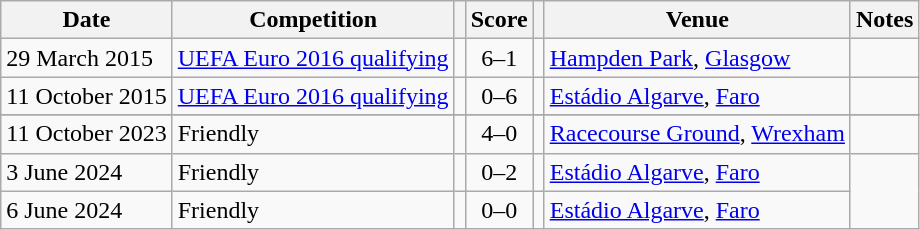<table class="wikitable">
<tr>
<th>Date</th>
<th>Competition</th>
<th></th>
<th>Score</th>
<th></th>
<th>Venue</th>
<th>Notes</th>
</tr>
<tr>
<td>29 March 2015</td>
<td><a href='#'>UEFA Euro 2016 qualifying</a></td>
<td align="right"></td>
<td style="text-align:center;">6–1</td>
<td></td>
<td> <a href='#'>Hampden Park</a>, <a href='#'>Glasgow</a></td>
<td></td>
</tr>
<tr>
<td>11 October 2015</td>
<td><a href='#'>UEFA Euro 2016 qualifying</a></td>
<td align="right"></td>
<td style="text-align:center;">0–6</td>
<td></td>
<td> <a href='#'>Estádio Algarve</a>, <a href='#'>Faro</a></td>
<td></td>
</tr>
<tr>
</tr>
<tr>
<td>11 October 2023</td>
<td>Friendly</td>
<td align="right"></td>
<td style="text-align:center;">4–0</td>
<td></td>
<td> <a href='#'>Racecourse Ground</a>, <a href='#'>Wrexham</a></td>
<td></td>
</tr>
<tr>
<td>3 June 2024</td>
<td>Friendly</td>
<td align="right"></td>
<td style="text-align:center;">0–2</td>
<td></td>
<td> <a href='#'>Estádio Algarve</a>, <a href='#'>Faro</a></td>
</tr>
<tr>
<td>6 June 2024</td>
<td>Friendly</td>
<td align="right"></td>
<td style="text-align:center;">0–0</td>
<td></td>
<td> <a href='#'>Estádio Algarve</a>, <a href='#'>Faro</a></td>
</tr>
</table>
